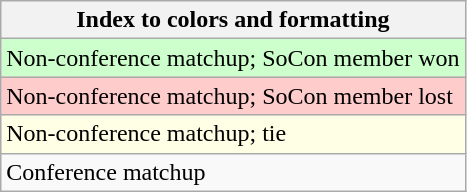<table class="wikitable">
<tr>
<th>Index to colors and formatting</th>
</tr>
<tr bgcolor=#ccffcc>
<td>Non-conference matchup; SoCon member won</td>
</tr>
<tr bgcolor=#ffcccc>
<td>Non-conference matchup; SoCon member lost</td>
</tr>
<tr bgcolor=#ffffe6>
<td>Non-conference matchup; tie</td>
</tr>
<tr>
<td>Conference matchup</td>
</tr>
</table>
